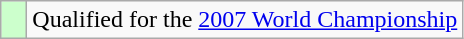<table class="wikitable">
<tr>
<td width=10px bgcolor=ccffcc></td>
<td>Qualified for the <a href='#'>2007 World Championship</a></td>
</tr>
</table>
